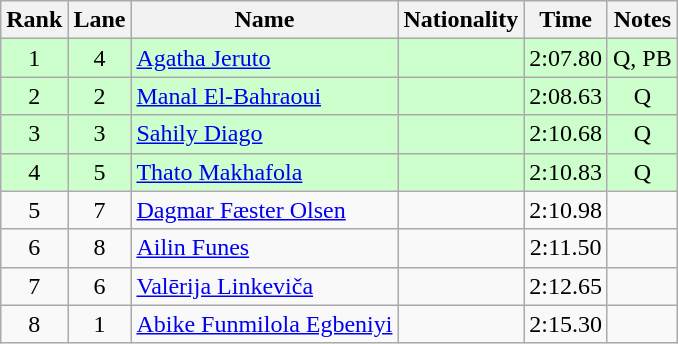<table class="wikitable sortable" style="text-align:center">
<tr>
<th>Rank</th>
<th>Lane</th>
<th>Name</th>
<th>Nationality</th>
<th>Time</th>
<th>Notes</th>
</tr>
<tr bgcolor=ccffcc>
<td>1</td>
<td>4</td>
<td align=left><a href='#'>Agatha Jeruto</a></td>
<td align=left></td>
<td>2:07.80</td>
<td>Q, PB</td>
</tr>
<tr bgcolor=ccffcc>
<td>2</td>
<td>2</td>
<td align=left><a href='#'>Manal El-Bahraoui</a></td>
<td align=left></td>
<td>2:08.63</td>
<td>Q</td>
</tr>
<tr bgcolor=ccffcc>
<td>3</td>
<td>3</td>
<td align=left><a href='#'>Sahily Diago</a></td>
<td align=left></td>
<td>2:10.68</td>
<td>Q</td>
</tr>
<tr bgcolor=ccffcc>
<td>4</td>
<td>5</td>
<td align=left><a href='#'>Thato Makhafola</a></td>
<td align=left></td>
<td>2:10.83</td>
<td>Q</td>
</tr>
<tr>
<td>5</td>
<td>7</td>
<td align=left><a href='#'>Dagmar Fæster Olsen</a></td>
<td align=left></td>
<td>2:10.98</td>
<td></td>
</tr>
<tr>
<td>6</td>
<td>8</td>
<td align=left><a href='#'>Ailin Funes</a></td>
<td align=left></td>
<td>2:11.50</td>
<td></td>
</tr>
<tr>
<td>7</td>
<td>6</td>
<td align=left><a href='#'>Valērija Linkeviča</a></td>
<td align=left></td>
<td>2:12.65</td>
<td></td>
</tr>
<tr>
<td>8</td>
<td>1</td>
<td align=left><a href='#'>Abike Funmilola Egbeniyi</a></td>
<td align=left></td>
<td>2:15.30</td>
<td></td>
</tr>
</table>
